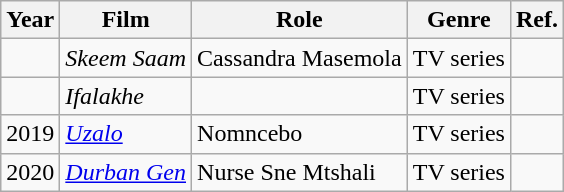<table class="wikitable">
<tr>
<th>Year</th>
<th>Film</th>
<th>Role</th>
<th>Genre</th>
<th>Ref.</th>
</tr>
<tr>
<td></td>
<td><em>Skeem Saam</em></td>
<td>Cassandra Masemola</td>
<td>TV series</td>
<td></td>
</tr>
<tr>
<td></td>
<td><em>Ifalakhe</em></td>
<td></td>
<td>TV series</td>
<td></td>
</tr>
<tr>
<td>2019</td>
<td><em><a href='#'>Uzalo</a></em></td>
<td>Nomncebo</td>
<td>TV series</td>
<td></td>
</tr>
<tr>
<td>2020</td>
<td><em><a href='#'>Durban Gen</a></em></td>
<td>Nurse Sne Mtshali</td>
<td>TV series</td>
<td></td>
</tr>
</table>
